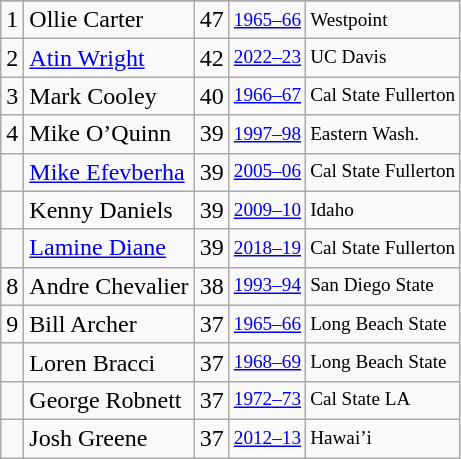<table class="wikitable">
<tr>
</tr>
<tr>
<td>1</td>
<td>Ollie Carter</td>
<td>47</td>
<td style="font-size:80%;"><a href='#'>1965–66</a></td>
<td style="font-size:80%;">Westpoint</td>
</tr>
<tr>
<td>2</td>
<td><a href='#'>Atin Wright</a></td>
<td>42</td>
<td style="font-size:80%;"><a href='#'>2022–23</a></td>
<td style="font-size:80%;">UC Davis</td>
</tr>
<tr>
<td>3</td>
<td>Mark Cooley</td>
<td>40</td>
<td style="font-size:80%;"><a href='#'>1966–67</a></td>
<td style="font-size:80%;">Cal State Fullerton</td>
</tr>
<tr>
<td>4</td>
<td>Mike O’Quinn</td>
<td>39</td>
<td style="font-size:80%;"><a href='#'>1997–98</a></td>
<td style="font-size:80%;">Eastern Wash.</td>
</tr>
<tr>
<td></td>
<td><a href='#'>Mike Efevberha</a></td>
<td>39</td>
<td style="font-size:80%;"><a href='#'>2005–06</a></td>
<td style="font-size:80%;">Cal State Fullerton</td>
</tr>
<tr>
<td></td>
<td>Kenny Daniels</td>
<td>39</td>
<td style="font-size:80%;"><a href='#'>2009–10</a></td>
<td style="font-size:80%;">Idaho</td>
</tr>
<tr>
<td></td>
<td><a href='#'>Lamine Diane</a></td>
<td>39</td>
<td style="font-size:80%;"><a href='#'>2018–19</a></td>
<td style="font-size:80%;">Cal State Fullerton</td>
</tr>
<tr>
<td>8</td>
<td>Andre Chevalier</td>
<td>38</td>
<td style="font-size:80%;"><a href='#'>1993–94</a></td>
<td style="font-size:80%;">San Diego State</td>
</tr>
<tr>
<td>9</td>
<td>Bill Archer</td>
<td>37</td>
<td style="font-size:80%;"><a href='#'>1965–66</a></td>
<td style="font-size:80%;">Long Beach State</td>
</tr>
<tr>
<td></td>
<td>Loren Bracci</td>
<td>37</td>
<td style="font-size:80%;"><a href='#'>1968–69</a></td>
<td style="font-size:80%;">Long Beach State</td>
</tr>
<tr>
<td></td>
<td>George Robnett</td>
<td>37</td>
<td style="font-size:80%;"><a href='#'>1972–73</a></td>
<td style="font-size:80%;">Cal State LA</td>
</tr>
<tr>
<td></td>
<td>Josh Greene</td>
<td>37</td>
<td style="font-size:80%;"><a href='#'>2012–13</a></td>
<td style="font-size:80%;">Hawai’i</td>
</tr>
</table>
